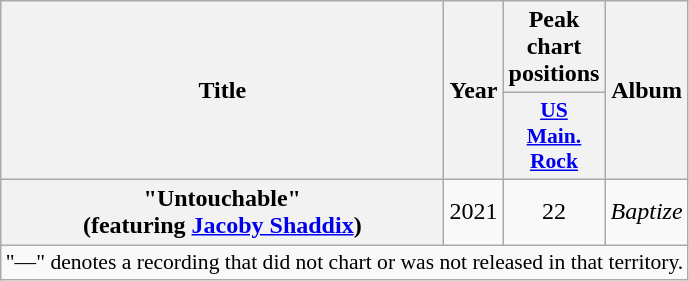<table class="wikitable plainrowheaders" style="text-align:center;">
<tr>
<th scope="col" rowspan="2" style="width:18em;">Title</th>
<th scope="col" rowspan="2">Year</th>
<th scope="col" colspan="1">Peak chart positions</th>
<th scope="col" rowspan="2">Album</th>
</tr>
<tr>
<th scope="col" style="width:3em;font-size:90%;"><a href='#'>US<br>Main.<br>Rock</a><br></th>
</tr>
<tr>
<th scope="row">"Untouchable" <br><span>(featuring <a href='#'>Jacoby Shaddix</a>)</span></th>
<td>2021</td>
<td>22</td>
<td><em>Baptize</em></td>
</tr>
<tr>
<td colspan="7" style="font-size:90%">"—" denotes a recording that did not chart or was not released in that territory.</td>
</tr>
</table>
